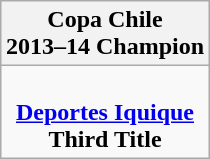<table class="wikitable" style="text-align: center; margin: 0 auto;">
<tr>
<th>Copa Chile<br>2013–14 Champion</th>
</tr>
<tr>
<td><br><strong><a href='#'>Deportes Iquique</a></strong><br><strong>Third Title</strong></td>
</tr>
</table>
